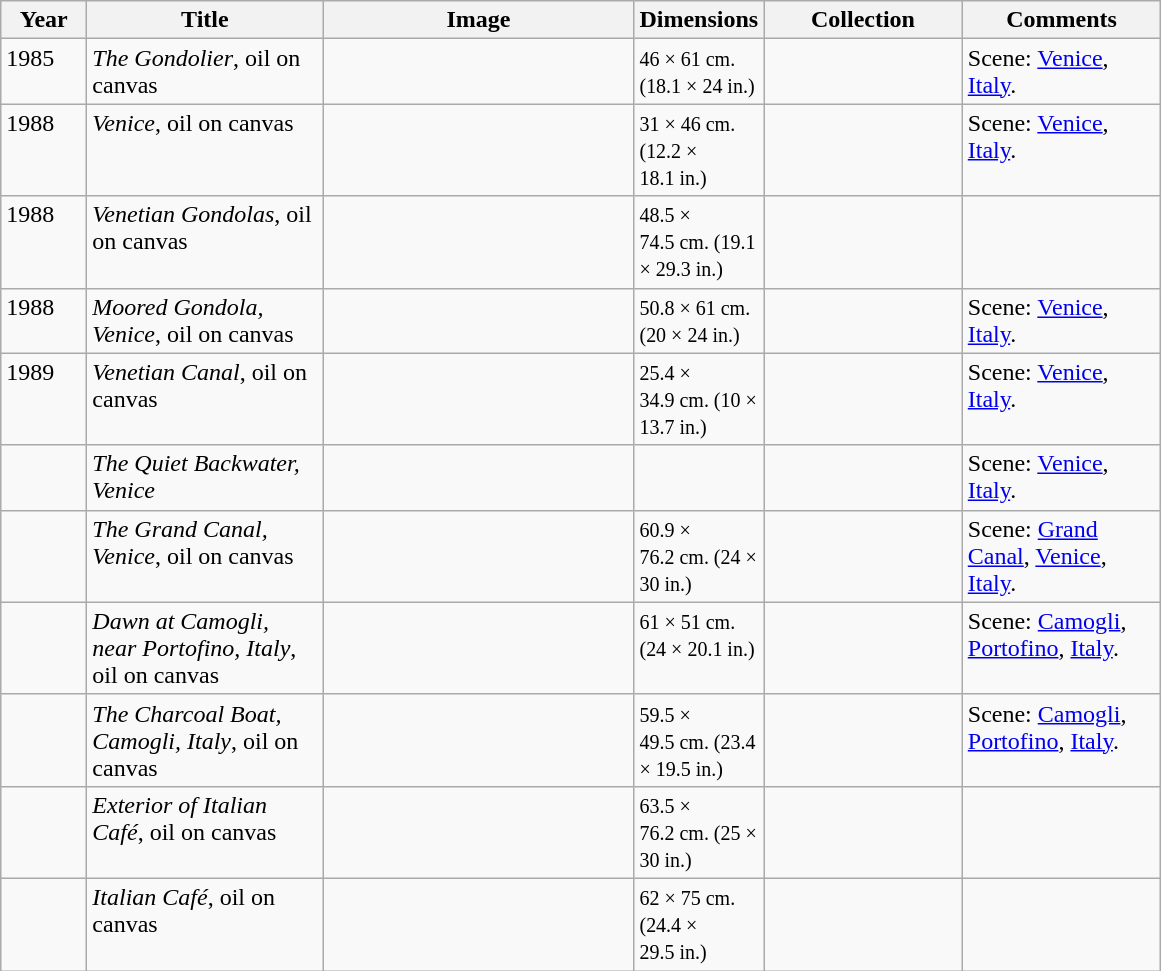<table class="wikitable sortable">
<tr>
<th scope="col" width="50">Year</th>
<th scope="col" width="150">Title</th>
<th scope="col" width="200">Image</th>
<th scope="col" width="50" ! data-sort-type = "number">Dimensions</th>
<th scope="col" width="125">Collection</th>
<th scope="col" width="125">Comments</th>
</tr>
<tr valign="top">
<td>1985</td>
<td><em>The Gondolier</em>, oil on canvas</td>
<td></td>
<td><small>46 × 61 cm. (18.1 × 24 in.)</small></td>
<td></td>
<td>Scene: <a href='#'>Venice</a>, <a href='#'>Italy</a>.</td>
</tr>
<tr valign="top">
<td>1988</td>
<td><em>Venice</em>, oil on canvas</td>
<td></td>
<td><small>31 × 46 cm. (12.2 × 18.1 in.)</small></td>
<td></td>
<td>Scene: <a href='#'>Venice</a>, <a href='#'>Italy</a>.</td>
</tr>
<tr valign="top">
<td>1988</td>
<td><em>Venetian Gondolas</em>, oil on canvas</td>
<td></td>
<td><small>48.5 × 74.5 cm. (19.1 × 29.3 in.)</small></td>
<td></td>
<td></td>
</tr>
<tr valign="top">
<td>1988</td>
<td><em>Moored Gondola, Venice</em>, oil on canvas</td>
<td></td>
<td><small>50.8 × 61 cm. (20 × 24 in.)</small></td>
<td></td>
<td>Scene: <a href='#'>Venice</a>, <a href='#'>Italy</a>.</td>
</tr>
<tr valign="top">
<td>1989</td>
<td><em>Venetian Canal</em>, oil on canvas</td>
<td></td>
<td><small>25.4 × 34.9 cm. (10 × 13.7 in.)</small></td>
<td></td>
<td>Scene: <a href='#'>Venice</a>, <a href='#'>Italy</a>.</td>
</tr>
<tr valign="top">
<td></td>
<td><em>The Quiet Backwater, Venice</em></td>
<td></td>
<td></td>
<td></td>
<td>Scene: <a href='#'>Venice</a>, <a href='#'>Italy</a>.</td>
</tr>
<tr valign="top">
<td></td>
<td><em>The Grand Canal, Venice</em>, oil on canvas</td>
<td></td>
<td><small>60.9 × 76.2 cm. (24 × 30 in.)</small></td>
<td></td>
<td>Scene: <a href='#'>Grand Canal</a>, <a href='#'>Venice</a>, <a href='#'>Italy</a>.</td>
</tr>
<tr valign="top">
<td></td>
<td><em>Dawn at Camogli, near Portofino, Italy</em>, oil on canvas</td>
<td></td>
<td><small>61 × 51 cm. (24 × 20.1 in.)</small></td>
<td></td>
<td>Scene: <a href='#'>Camogli</a>, <a href='#'>Portofino</a>, <a href='#'>Italy</a>.</td>
</tr>
<tr valign="top">
<td></td>
<td><em>The Charcoal Boat, Camogli, Italy</em>, oil on canvas</td>
<td></td>
<td><small>59.5 × 49.5 cm. (23.4 × 19.5 in.)</small></td>
<td></td>
<td>Scene: <a href='#'>Camogli</a>, <a href='#'>Portofino</a>, <a href='#'>Italy</a>.</td>
</tr>
<tr valign="top">
<td></td>
<td><em>Exterior of Italian Café</em>, oil on canvas</td>
<td></td>
<td><small>63.5 × 76.2 cm. (25 × 30 in.)</small></td>
<td></td>
<td></td>
</tr>
<tr valign="top">
<td></td>
<td><em>Italian Café</em>, oil on canvas</td>
<td></td>
<td><small>62 × 75 cm. (24.4 × 29.5 in.)</small></td>
<td></td>
<td></td>
</tr>
</table>
